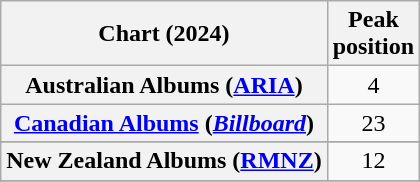<table class="wikitable sortable plainrowheaders" style="text-align:center">
<tr>
<th scope="col">Chart (2024)</th>
<th scope="col">Peak<br>position</th>
</tr>
<tr>
<th scope="row">Australian Albums (<a href='#'>ARIA</a>)</th>
<td>4</td>
</tr>
<tr>
<th scope="row"><a href='#'>Canadian Albums</a> (<em><a href='#'>Billboard</a></em>)</th>
<td>23</td>
</tr>
<tr>
</tr>
<tr>
</tr>
<tr>
<th scope="row">New Zealand Albums (<a href='#'>RMNZ</a>)</th>
<td>12</td>
</tr>
<tr>
</tr>
<tr>
</tr>
<tr>
</tr>
<tr>
</tr>
<tr>
</tr>
</table>
